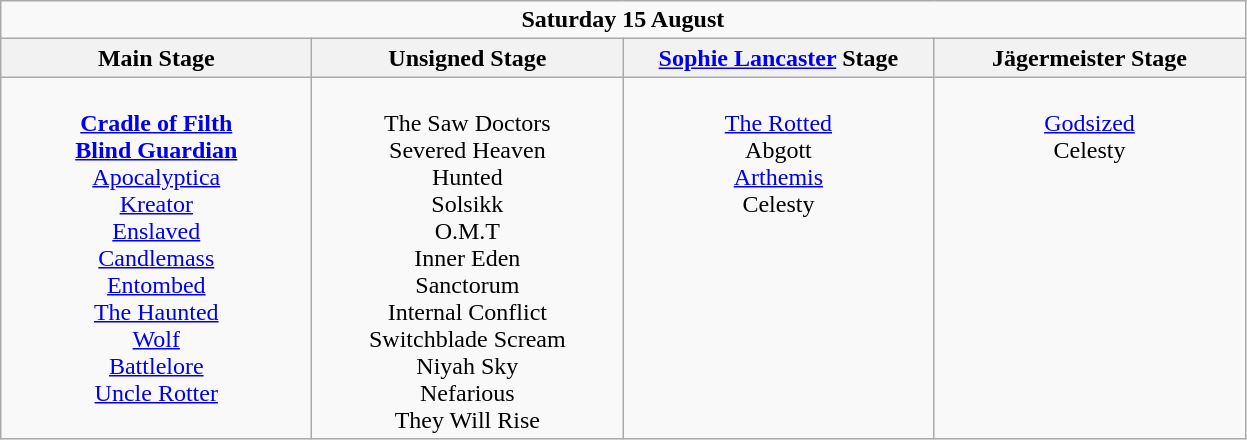<table class="wikitable">
<tr>
<td colspan="4" align="center"><strong>Saturday 15 August</strong></td>
</tr>
<tr>
<th>Main Stage</th>
<th>Unsigned Stage</th>
<th><a href='#'>Sophie Lancaster</a> Stage</th>
<th>Jägermeister Stage</th>
</tr>
<tr>
<td valign="top" align="center" width=200><br><strong><a href='#'>Cradle of Filth</a></strong><br>
<strong><a href='#'>Blind Guardian</a></strong><br>
<a href='#'>Apocalyptica</a><br>
<a href='#'>Kreator</a><br>
<a href='#'>Enslaved</a><br>
<a href='#'>Candlemass</a><br>
<a href='#'>Entombed</a><br>
<a href='#'>The Haunted</a><br>
<a href='#'>Wolf</a><br>
<a href='#'>Battlelore</a><br>
<a href='#'>Uncle Rotter</a><br></td>
<td valign="top" align="center" width=200><br>The Saw Doctors<br>
Severed Heaven<br>
Hunted<br>
Solsikk<br>
O.M.T<br>
Inner Eden<br>
Sanctorum<br>
Internal Conflict<br>
Switchblade Scream<br>
Niyah Sky<br>
Nefarious<br>
They Will Rise<br></td>
<td valign="top" align="center" width=200><br><a href='#'>The Rotted</a><br>
Abgott<br>
<a href='#'>Arthemis</a><br>
Celesty<br></td>
<td valign="top" align="center" width=200><br><a href='#'>Godsized</a><br>
Celesty</td>
</tr>
</table>
